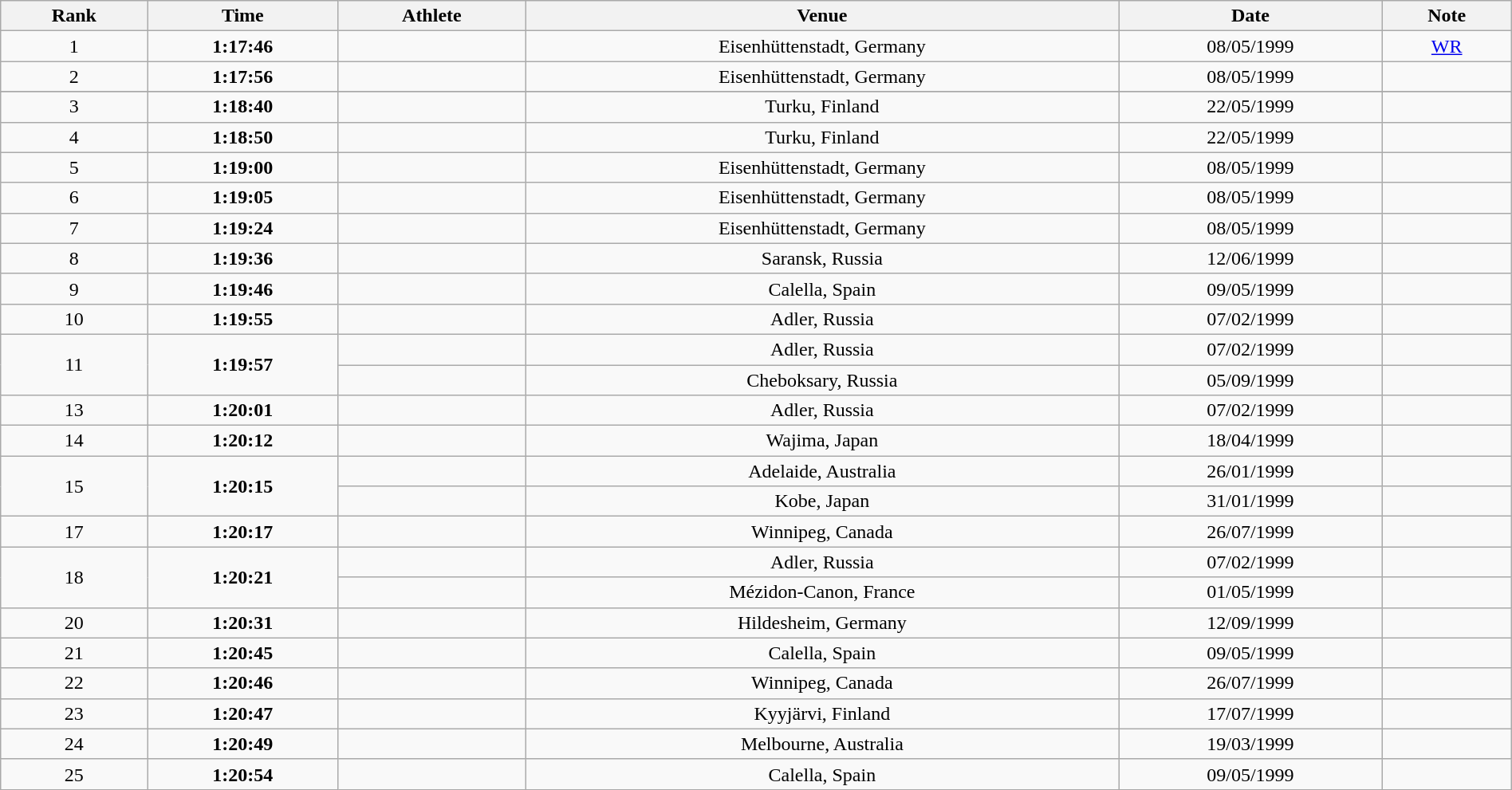<table class="wikitable" style="text-align:center; width:100%">
<tr>
<th>Rank</th>
<th>Time</th>
<th>Athlete</th>
<th>Venue</th>
<th>Date</th>
<th>Note</th>
</tr>
<tr>
<td>1</td>
<td><strong>1:17:46</strong></td>
<td align=left></td>
<td>Eisenhüttenstadt, Germany</td>
<td>08/05/1999</td>
<td><a href='#'>WR</a></td>
</tr>
<tr>
<td>2</td>
<td><strong>1:17:56</strong></td>
<td align=left></td>
<td>Eisenhüttenstadt, Germany</td>
<td>08/05/1999</td>
<td></td>
</tr>
<tr>
</tr>
<tr>
<td>3</td>
<td><strong>1:18:40</strong></td>
<td align=left></td>
<td>Turku, Finland</td>
<td>22/05/1999</td>
<td></td>
</tr>
<tr>
<td>4</td>
<td><strong>1:18:50</strong></td>
<td align=left></td>
<td>Turku, Finland</td>
<td>22/05/1999</td>
<td></td>
</tr>
<tr>
<td>5</td>
<td><strong>1:19:00</strong></td>
<td align=left></td>
<td>Eisenhüttenstadt, Germany</td>
<td>08/05/1999</td>
<td></td>
</tr>
<tr>
<td>6</td>
<td><strong>1:19:05</strong></td>
<td align=left></td>
<td>Eisenhüttenstadt, Germany</td>
<td>08/05/1999</td>
<td></td>
</tr>
<tr>
<td>7</td>
<td><strong>1:19:24</strong></td>
<td align=left></td>
<td>Eisenhüttenstadt, Germany</td>
<td>08/05/1999</td>
<td></td>
</tr>
<tr>
<td>8</td>
<td><strong>1:19:36</strong></td>
<td align=left></td>
<td>Saransk, Russia</td>
<td>12/06/1999</td>
<td></td>
</tr>
<tr>
<td>9</td>
<td><strong>1:19:46</strong></td>
<td align=left></td>
<td>Calella, Spain</td>
<td>09/05/1999</td>
<td></td>
</tr>
<tr>
<td>10</td>
<td><strong>1:19:55</strong></td>
<td align=left></td>
<td>Adler, Russia</td>
<td>07/02/1999</td>
<td></td>
</tr>
<tr>
<td rowspan=2>11</td>
<td rowspan=2><strong>1:19:57</strong></td>
<td align=left></td>
<td>Adler, Russia</td>
<td>07/02/1999</td>
<td></td>
</tr>
<tr>
<td align=left></td>
<td>Cheboksary, Russia</td>
<td>05/09/1999</td>
<td></td>
</tr>
<tr>
<td>13</td>
<td><strong>1:20:01</strong></td>
<td align=left></td>
<td>Adler, Russia</td>
<td>07/02/1999</td>
<td></td>
</tr>
<tr>
<td>14</td>
<td><strong>1:20:12</strong></td>
<td align=left></td>
<td>Wajima, Japan</td>
<td>18/04/1999</td>
<td></td>
</tr>
<tr>
<td rowspan=2>15</td>
<td rowspan=2><strong>1:20:15</strong></td>
<td align=left></td>
<td>Adelaide, Australia</td>
<td>26/01/1999</td>
<td></td>
</tr>
<tr>
<td align=left></td>
<td>Kobe, Japan</td>
<td>31/01/1999</td>
<td></td>
</tr>
<tr>
<td>17</td>
<td><strong>1:20:17</strong></td>
<td align=left></td>
<td>Winnipeg, Canada</td>
<td>26/07/1999</td>
<td></td>
</tr>
<tr>
<td rowspan=2>18</td>
<td rowspan=2><strong>1:20:21</strong></td>
<td align=left></td>
<td>Adler, Russia</td>
<td>07/02/1999</td>
<td></td>
</tr>
<tr>
<td align=left></td>
<td>Mézidon-Canon, France</td>
<td>01/05/1999</td>
<td></td>
</tr>
<tr>
<td>20</td>
<td><strong>1:20:31</strong></td>
<td align=left></td>
<td>Hildesheim, Germany</td>
<td>12/09/1999</td>
<td></td>
</tr>
<tr>
<td>21</td>
<td><strong>1:20:45</strong></td>
<td align=left></td>
<td>Calella, Spain</td>
<td>09/05/1999</td>
<td></td>
</tr>
<tr>
<td>22</td>
<td><strong>1:20:46</strong></td>
<td align=left></td>
<td>Winnipeg, Canada</td>
<td>26/07/1999</td>
<td></td>
</tr>
<tr>
<td>23</td>
<td><strong>1:20:47</strong></td>
<td align=left></td>
<td>Kyyjärvi, Finland</td>
<td>17/07/1999</td>
<td></td>
</tr>
<tr>
<td>24</td>
<td><strong>1:20:49</strong></td>
<td align=left></td>
<td>Melbourne, Australia</td>
<td>19/03/1999</td>
<td></td>
</tr>
<tr>
<td>25</td>
<td><strong>1:20:54</strong></td>
<td align=left></td>
<td>Calella, Spain</td>
<td>09/05/1999</td>
<td></td>
</tr>
</table>
